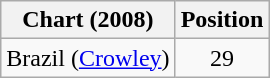<table class="wikitable">
<tr>
<th>Chart (2008)</th>
<th scope="col">Position</th>
</tr>
<tr>
<td>Brazil (<a href='#'>Crowley</a>)</td>
<td align="center">29</td>
</tr>
</table>
